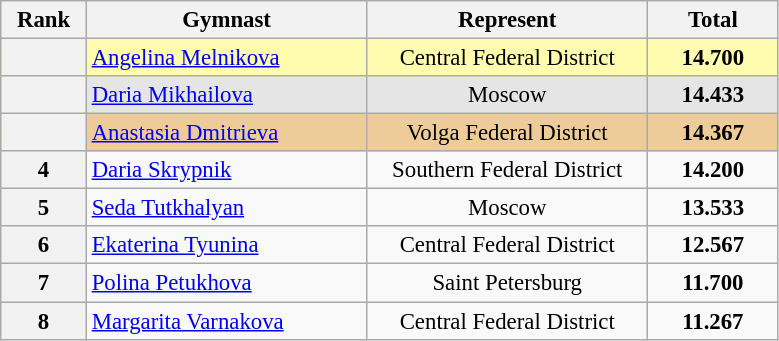<table class="wikitable sortable" style="text-align:center; font-size:95%">
<tr>
<th scope="col" style="width:50px;">Rank</th>
<th scope="col" style="width:180px;">Gymnast</th>
<th scope="col" style="width:180px;">Represent</th>
<th scope="col" style="width:80px;">Total</th>
</tr>
<tr style="background:#fffcaf;">
<th scope=row style="text-align:center"></th>
<td style="text-align:left;"><a href='#'>Angelina Melnikova</a></td>
<td>Central Federal District</td>
<td><strong>14.700</strong></td>
</tr>
<tr style="background:#e5e5e5;">
<th scope=row style="text-align:center"></th>
<td style="text-align:left;"><a href='#'>Daria Mikhailova</a></td>
<td>Moscow</td>
<td><strong>14.433</strong></td>
</tr>
<tr style="background:#ec9;">
<th scope=row style="text-align:center"></th>
<td style="text-align:left;"><a href='#'>Anastasia Dmitrieva</a></td>
<td>Volga Federal District</td>
<td><strong>14.367</strong></td>
</tr>
<tr>
<th scope=row style="text-align:center">4</th>
<td style="text-align:left;"><a href='#'>Daria Skrypnik</a></td>
<td>Southern Federal District</td>
<td><strong>14.200</strong></td>
</tr>
<tr>
<th scope=row style="text-align:center">5</th>
<td style="text-align:left;"><a href='#'>Seda Tutkhalyan</a></td>
<td>Moscow</td>
<td><strong>13.533</strong></td>
</tr>
<tr>
<th scope=row style="text-align:center">6</th>
<td style="text-align:left;"><a href='#'>Ekaterina Tyunina</a></td>
<td>Central Federal District</td>
<td><strong>12.567</strong></td>
</tr>
<tr>
<th scope=row style="text-align:center">7</th>
<td style="text-align:left;"><a href='#'>Polina Petukhova</a></td>
<td>Saint Petersburg</td>
<td><strong>11.700</strong></td>
</tr>
<tr>
<th scope=row style="text-align:center">8</th>
<td style="text-align:left;"><a href='#'>Margarita Varnakova</a></td>
<td>Central Federal District</td>
<td><strong>11.267</strong></td>
</tr>
</table>
